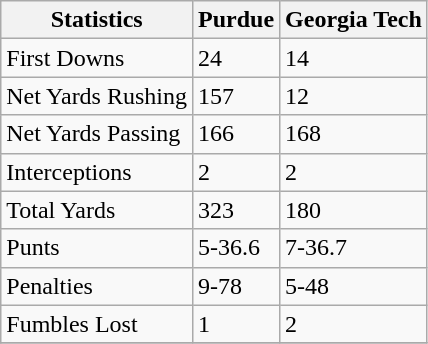<table class="wikitable">
<tr>
<th>Statistics</th>
<th>Purdue</th>
<th>Georgia Tech</th>
</tr>
<tr>
<td>First Downs</td>
<td>24</td>
<td>14</td>
</tr>
<tr>
<td>Net Yards Rushing</td>
<td>157</td>
<td>12</td>
</tr>
<tr>
<td>Net Yards Passing</td>
<td>166</td>
<td>168</td>
</tr>
<tr>
<td>Interceptions</td>
<td>2</td>
<td>2</td>
</tr>
<tr>
<td>Total Yards</td>
<td>323</td>
<td>180</td>
</tr>
<tr>
<td>Punts</td>
<td>5-36.6</td>
<td>7-36.7</td>
</tr>
<tr>
<td>Penalties</td>
<td>9-78</td>
<td>5-48</td>
</tr>
<tr>
<td>Fumbles Lost</td>
<td>1</td>
<td>2</td>
</tr>
<tr>
</tr>
</table>
